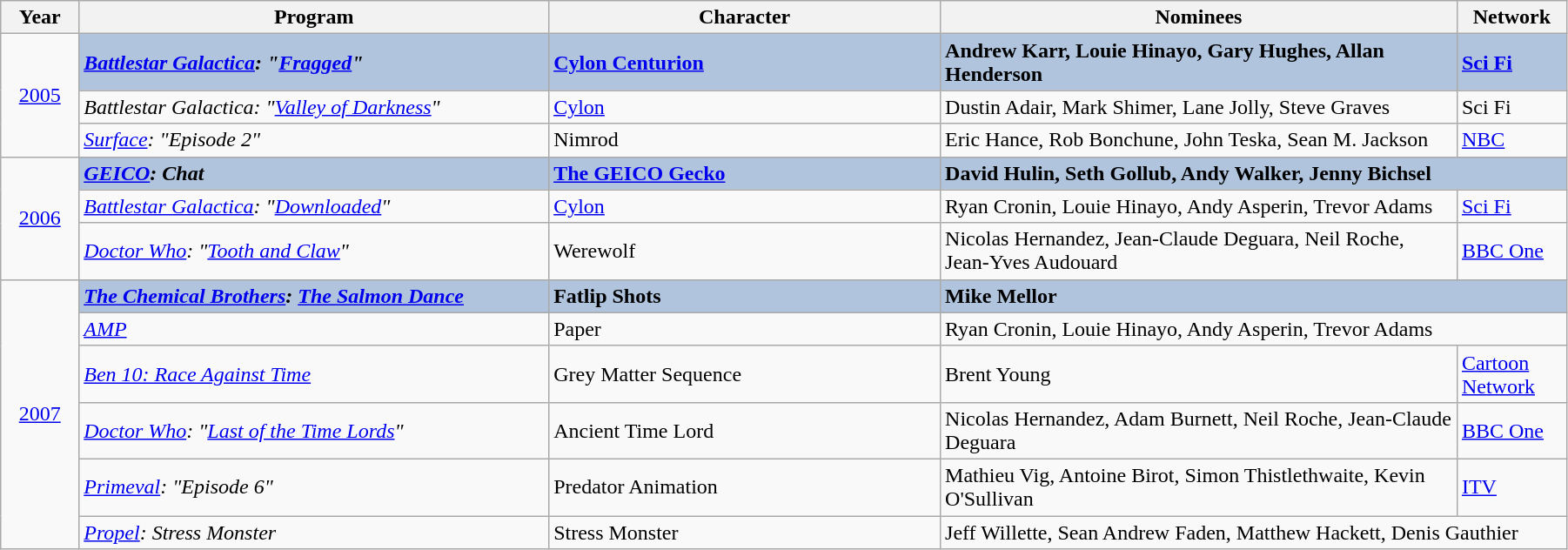<table class="wikitable" width="95%" cellpadding="5">
<tr>
<th width="5%">Year</th>
<th width="30%">Program</th>
<th width="25%">Character</th>
<th width="33%">Nominees</th>
<th width="8%">Network</th>
</tr>
<tr>
<td rowspan="3" style="text-align:center;"><a href='#'>2005</a><br></td>
<td style="background:#B0C4DE;"><strong><em><a href='#'>Battlestar Galactica</a>: "<a href='#'>Fragged</a>"</em></strong></td>
<td style="background:#B0C4DE;"><strong><a href='#'>Cylon Centurion</a></strong></td>
<td style="background:#B0C4DE;"><strong>Andrew Karr, Louie Hinayo, Gary Hughes, Allan Henderson</strong></td>
<td style="background:#B0C4DE;"><strong><a href='#'>Sci Fi</a></strong></td>
</tr>
<tr>
<td><em>Battlestar Galactica: "<a href='#'>Valley of Darkness</a>"</em></td>
<td><a href='#'>Cylon</a></td>
<td>Dustin Adair, Mark Shimer, Lane Jolly, Steve Graves</td>
<td>Sci Fi</td>
</tr>
<tr>
<td><em><a href='#'>Surface</a>: "Episode 2"</em></td>
<td>Nimrod</td>
<td>Eric Hance, Rob Bonchune, John Teska, Sean M. Jackson</td>
<td><a href='#'>NBC</a></td>
</tr>
<tr>
<td rowspan="3" style="text-align:center;"><a href='#'>2006</a><br></td>
<td style="background:#B0C4DE;"><strong><em><a href='#'>GEICO</a>: Chat</em></strong></td>
<td style="background:#B0C4DE;"><strong><a href='#'>The GEICO Gecko</a></strong></td>
<td style="background:#B0C4DE;" colspan="2"><strong>David Hulin, Seth Gollub, Andy Walker, Jenny Bichsel</strong></td>
</tr>
<tr>
<td><em><a href='#'>Battlestar Galactica</a>: "<a href='#'>Downloaded</a>"</em></td>
<td><a href='#'>Cylon</a></td>
<td>Ryan Cronin, Louie Hinayo, Andy Asperin, Trevor Adams</td>
<td><a href='#'>Sci Fi</a></td>
</tr>
<tr>
<td><em><a href='#'>Doctor Who</a>: "<a href='#'>Tooth and Claw</a>"</em></td>
<td>Werewolf</td>
<td>Nicolas Hernandez, Jean-Claude Deguara, Neil Roche, Jean-Yves Audouard</td>
<td><a href='#'>BBC One</a></td>
</tr>
<tr>
<td rowspan="6" style="text-align:center;"><a href='#'>2007</a><br></td>
<td style="background:#B0C4DE;"><strong><em><a href='#'>The Chemical Brothers</a>: <a href='#'>The Salmon Dance</a></em></strong></td>
<td style="background:#B0C4DE;"><strong>Fatlip Shots</strong></td>
<td style="background:#B0C4DE;" colspan="2"><strong>Mike Mellor</strong></td>
</tr>
<tr>
<td><em><a href='#'>AMP</a></em></td>
<td>Paper</td>
<td colspan="2">Ryan Cronin, Louie Hinayo, Andy Asperin, Trevor Adams</td>
</tr>
<tr>
<td><em><a href='#'>Ben 10: Race Against Time</a></em></td>
<td>Grey Matter Sequence</td>
<td>Brent Young</td>
<td><a href='#'>Cartoon Network</a></td>
</tr>
<tr>
<td><em><a href='#'>Doctor Who</a>: "<a href='#'>Last of the Time Lords</a>"</em></td>
<td>Ancient Time Lord</td>
<td>Nicolas Hernandez, Adam Burnett, Neil Roche, Jean-Claude Deguara</td>
<td><a href='#'>BBC One</a></td>
</tr>
<tr>
<td><em><a href='#'>Primeval</a>: "Episode 6"</em></td>
<td>Predator Animation</td>
<td>Mathieu Vig, Antoine Birot, Simon Thistlethwaite, Kevin O'Sullivan</td>
<td><a href='#'>ITV</a></td>
</tr>
<tr>
<td><em><a href='#'>Propel</a>: Stress Monster</em></td>
<td>Stress Monster</td>
<td colspan="2">Jeff Willette, Sean Andrew Faden, Matthew Hackett, Denis Gauthier</td>
</tr>
</table>
